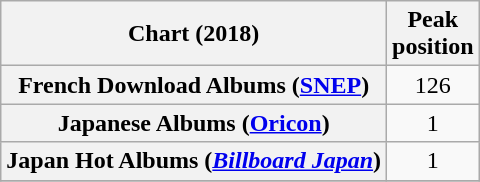<table class="wikitable plainrowheaders" style="text-align:center">
<tr>
<th scope="col">Chart (2018)</th>
<th scope="col">Peak<br>position</th>
</tr>
<tr>
<th scope="row">French Download Albums (<a href='#'>SNEP</a>)</th>
<td>126</td>
</tr>
<tr>
<th scope="row">Japanese Albums (<a href='#'>Oricon</a>)</th>
<td>1</td>
</tr>
<tr>
<th scope="row">Japan Hot Albums (<em><a href='#'>Billboard Japan</a></em>)</th>
<td>1</td>
</tr>
<tr>
</tr>
</table>
